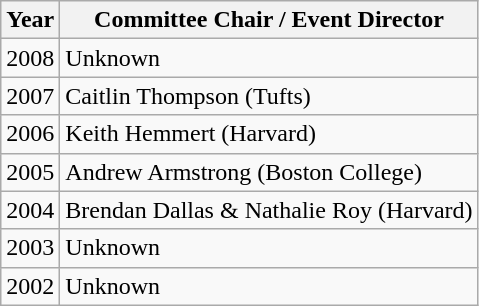<table class="wikitable">
<tr>
<th>Year</th>
<th>Committee Chair / Event Director</th>
</tr>
<tr>
<td>2008</td>
<td>Unknown</td>
</tr>
<tr>
<td>2007</td>
<td>Caitlin Thompson (Tufts)</td>
</tr>
<tr>
<td>2006</td>
<td>Keith Hemmert (Harvard)</td>
</tr>
<tr>
<td>2005</td>
<td>Andrew Armstrong (Boston College)</td>
</tr>
<tr>
<td>2004</td>
<td>Brendan Dallas & Nathalie Roy (Harvard)</td>
</tr>
<tr>
<td>2003</td>
<td>Unknown</td>
</tr>
<tr>
<td>2002</td>
<td>Unknown</td>
</tr>
</table>
